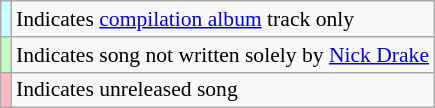<table class="wikitable" style="font-size:90%;">
<tr>
<th scope="row" style="background-color:#CCFFFF"></th>
<td>Indicates <a href='#'>compilation album</a> track only</td>
</tr>
<tr>
<th scope="row" style="background-color:#BFFFC0"></th>
<td>Indicates song not written solely by <a href='#'>Nick Drake</a></td>
</tr>
<tr>
<th scope="row" style="background-color:#FFB6C1"></th>
<td>Indicates unreleased song</td>
</tr>
</table>
